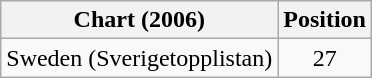<table class="wikitable">
<tr>
<th>Chart (2006)</th>
<th>Position</th>
</tr>
<tr>
<td>Sweden (Sverigetopplistan)</td>
<td align="center">27</td>
</tr>
</table>
